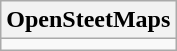<table class="wikitable">
<tr>
<th>OpenSteetMaps</th>
</tr>
<tr>
<td></td>
</tr>
</table>
